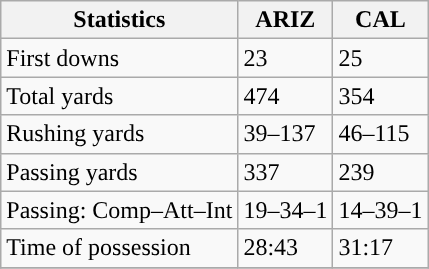<table class="wikitable" style="float: left;">
<tr>
<th>Statistics</th>
<th>ARIZ</th>
<th>CAL</th>
</tr>
<tr>
<td>First downs</td>
<td>23</td>
<td>25</td>
</tr>
<tr>
<td>Total yards</td>
<td>474</td>
<td>354</td>
</tr>
<tr>
<td>Rushing yards</td>
<td>39–137</td>
<td>46–115</td>
</tr>
<tr>
<td>Passing yards</td>
<td>337</td>
<td>239</td>
</tr>
<tr>
<td>Passing: Comp–Att–Int</td>
<td>19–34–1</td>
<td>14–39–1</td>
</tr>
<tr>
<td>Time of possession</td>
<td>28:43</td>
<td>31:17</td>
</tr>
<tr>
</tr>
</table>
